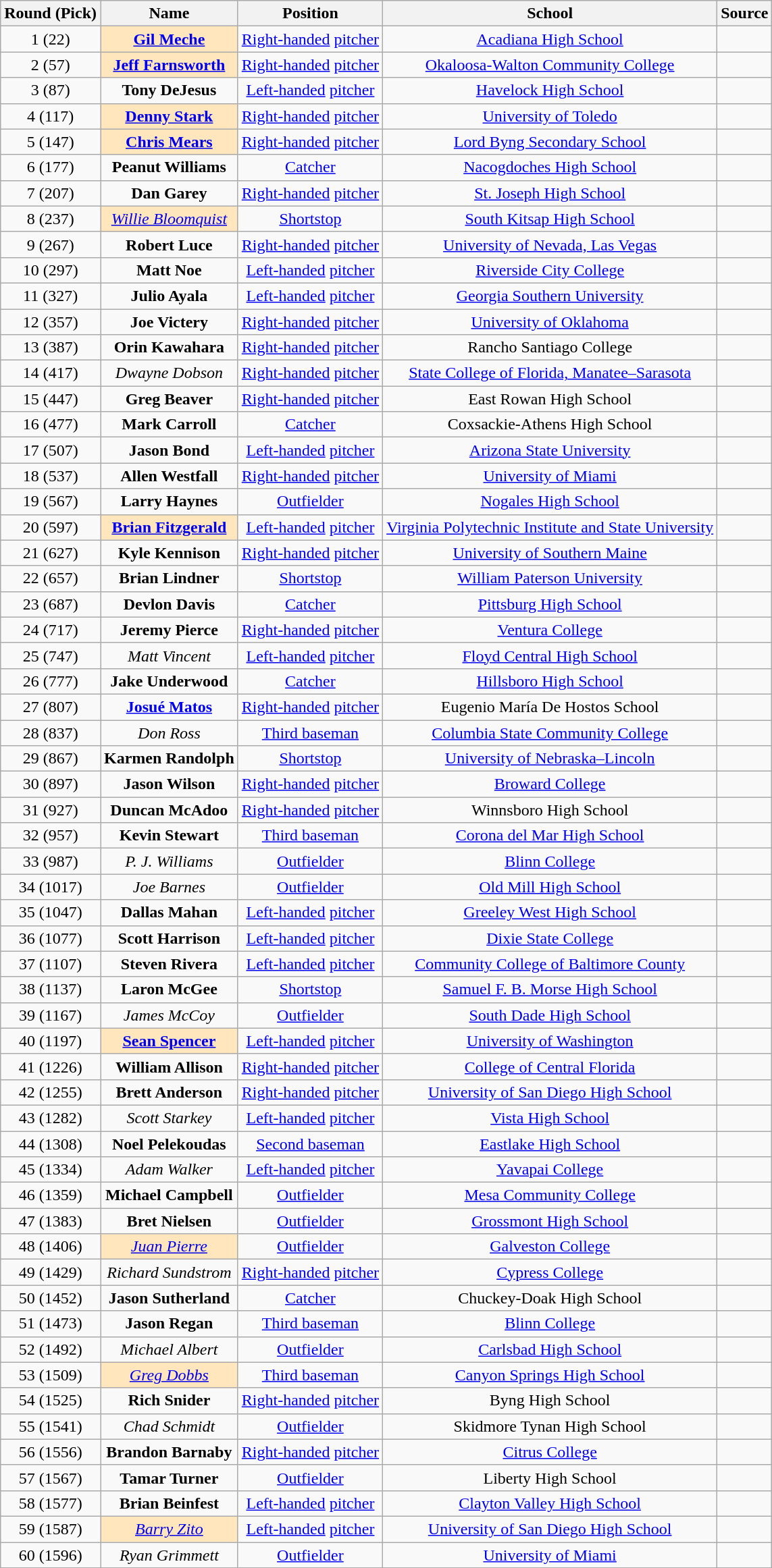<table class="wikitable" style="text-align:center;">
<tr>
<th>Round (Pick)</th>
<th>Name</th>
<th>Position</th>
<th>School</th>
<th>Source</th>
</tr>
<tr>
<td>1 (22)</td>
<td style="background-color: #FFE6BD"><strong><a href='#'>Gil Meche</a></strong></td>
<td><a href='#'>Right-handed</a> <a href='#'>pitcher</a></td>
<td><a href='#'>Acadiana High School</a></td>
<td></td>
</tr>
<tr>
<td>2 (57)</td>
<td style="background-color: #FFE6BD"><strong><a href='#'>Jeff Farnsworth</a></strong></td>
<td><a href='#'>Right-handed</a> <a href='#'>pitcher</a></td>
<td><a href='#'>Okaloosa-Walton Community College</a></td>
<td></td>
</tr>
<tr>
<td>3 (87)</td>
<td><strong>Tony DeJesus</strong></td>
<td><a href='#'>Left-handed</a> <a href='#'>pitcher</a></td>
<td><a href='#'>Havelock High School</a></td>
<td></td>
</tr>
<tr>
<td>4 (117)</td>
<td style="background-color: #FFE6BD"><strong><a href='#'>Denny Stark</a></strong></td>
<td><a href='#'>Right-handed</a> <a href='#'>pitcher</a></td>
<td><a href='#'>University of Toledo</a></td>
<td></td>
</tr>
<tr>
<td>5 (147)</td>
<td style="background-color: #FFE6BD"><strong><a href='#'>Chris Mears</a></strong></td>
<td><a href='#'>Right-handed</a> <a href='#'>pitcher</a></td>
<td><a href='#'>Lord Byng Secondary School</a></td>
<td></td>
</tr>
<tr>
<td>6 (177)</td>
<td><strong>Peanut Williams</strong></td>
<td><a href='#'>Catcher</a></td>
<td><a href='#'>Nacogdoches High School</a></td>
<td></td>
</tr>
<tr>
<td>7 (207)</td>
<td><strong>Dan Garey</strong></td>
<td><a href='#'>Right-handed</a> <a href='#'>pitcher</a></td>
<td><a href='#'>St. Joseph High School</a></td>
<td></td>
</tr>
<tr>
<td>8 (237)</td>
<td style="background-color: #FFE6BD"><em><a href='#'>Willie Bloomquist</a></em></td>
<td><a href='#'>Shortstop</a></td>
<td><a href='#'>South Kitsap High School</a></td>
<td></td>
</tr>
<tr>
<td>9 (267)</td>
<td><strong>Robert Luce</strong></td>
<td><a href='#'>Right-handed</a> <a href='#'>pitcher</a></td>
<td><a href='#'>University of Nevada, Las Vegas</a></td>
<td></td>
</tr>
<tr>
<td>10 (297)</td>
<td><strong>Matt Noe</strong></td>
<td><a href='#'>Left-handed</a> <a href='#'>pitcher</a></td>
<td><a href='#'>Riverside City College</a></td>
<td></td>
</tr>
<tr>
<td>11 (327)</td>
<td><strong>Julio Ayala</strong></td>
<td><a href='#'>Left-handed</a> <a href='#'>pitcher</a></td>
<td><a href='#'>Georgia Southern University</a></td>
<td></td>
</tr>
<tr>
<td>12 (357)</td>
<td><strong>Joe Victery</strong></td>
<td><a href='#'>Right-handed</a> <a href='#'>pitcher</a></td>
<td><a href='#'>University of Oklahoma</a></td>
<td></td>
</tr>
<tr>
<td>13 (387)</td>
<td><strong>Orin Kawahara</strong></td>
<td><a href='#'>Right-handed</a> <a href='#'>pitcher</a></td>
<td>Rancho Santiago College</td>
<td></td>
</tr>
<tr>
<td>14 (417)</td>
<td><em>Dwayne Dobson</em></td>
<td><a href='#'>Right-handed</a> <a href='#'>pitcher</a></td>
<td><a href='#'>State College of Florida, Manatee–Sarasota</a></td>
<td></td>
</tr>
<tr>
<td>15 (447)</td>
<td><strong>Greg Beaver</strong></td>
<td><a href='#'>Right-handed</a> <a href='#'>pitcher</a></td>
<td>East Rowan High School</td>
<td></td>
</tr>
<tr>
<td>16 (477)</td>
<td><strong>Mark Carroll</strong></td>
<td><a href='#'>Catcher</a></td>
<td>Coxsackie-Athens High School</td>
<td></td>
</tr>
<tr>
<td>17 (507)</td>
<td><strong>Jason Bond</strong></td>
<td><a href='#'>Left-handed</a> <a href='#'>pitcher</a></td>
<td><a href='#'>Arizona State University</a></td>
<td></td>
</tr>
<tr>
<td>18 (537)</td>
<td><strong>Allen Westfall</strong></td>
<td><a href='#'>Right-handed</a> <a href='#'>pitcher</a></td>
<td><a href='#'>University of Miami</a></td>
<td></td>
</tr>
<tr>
<td>19 (567)</td>
<td><strong>Larry Haynes</strong></td>
<td><a href='#'>Outfielder</a></td>
<td><a href='#'>Nogales High School</a></td>
<td></td>
</tr>
<tr>
<td>20 (597)</td>
<td style="background-color: #FFE6BD"><strong><a href='#'>Brian Fitzgerald</a></strong></td>
<td><a href='#'>Left-handed</a> <a href='#'>pitcher</a></td>
<td><a href='#'>Virginia Polytechnic Institute and State University</a></td>
<td></td>
</tr>
<tr>
<td>21 (627)</td>
<td><strong>Kyle Kennison</strong></td>
<td><a href='#'>Right-handed</a> <a href='#'>pitcher</a></td>
<td><a href='#'>University of Southern Maine</a></td>
<td></td>
</tr>
<tr>
<td>22 (657)</td>
<td><strong>Brian Lindner</strong></td>
<td><a href='#'>Shortstop</a></td>
<td><a href='#'>William Paterson University</a></td>
<td></td>
</tr>
<tr>
<td>23 (687)</td>
<td><strong>Devlon Davis</strong></td>
<td><a href='#'>Catcher</a></td>
<td><a href='#'>Pittsburg High School</a></td>
<td></td>
</tr>
<tr>
<td>24 (717)</td>
<td><strong>Jeremy Pierce</strong></td>
<td><a href='#'>Right-handed</a> <a href='#'>pitcher</a></td>
<td><a href='#'>Ventura College</a></td>
<td></td>
</tr>
<tr>
<td>25 (747)</td>
<td><em>Matt Vincent</em></td>
<td><a href='#'>Left-handed</a> <a href='#'>pitcher</a></td>
<td><a href='#'>Floyd Central High School</a></td>
<td></td>
</tr>
<tr>
<td>26 (777)</td>
<td><strong>Jake Underwood</strong></td>
<td><a href='#'>Catcher</a></td>
<td><a href='#'>Hillsboro High School</a></td>
<td></td>
</tr>
<tr>
<td>27 (807)</td>
<td><strong><a href='#'>Josué Matos</a></strong></td>
<td><a href='#'>Right-handed</a> <a href='#'>pitcher</a></td>
<td>Eugenio María De Hostos School</td>
<td></td>
</tr>
<tr>
<td>28 (837)</td>
<td><em>Don Ross</em></td>
<td><a href='#'>Third baseman</a></td>
<td><a href='#'>Columbia State Community College</a></td>
<td></td>
</tr>
<tr>
<td>29 (867)</td>
<td><strong>Karmen Randolph</strong></td>
<td><a href='#'>Shortstop</a></td>
<td><a href='#'>University of Nebraska–Lincoln</a></td>
<td></td>
</tr>
<tr>
<td>30 (897)</td>
<td><strong>Jason Wilson</strong></td>
<td><a href='#'>Right-handed</a> <a href='#'>pitcher</a></td>
<td><a href='#'>Broward College</a></td>
<td></td>
</tr>
<tr>
<td>31 (927)</td>
<td><strong>Duncan McAdoo</strong></td>
<td><a href='#'>Right-handed</a> <a href='#'>pitcher</a></td>
<td>Winnsboro High School</td>
<td></td>
</tr>
<tr>
<td>32 (957)</td>
<td><strong>Kevin Stewart</strong></td>
<td><a href='#'>Third baseman</a></td>
<td><a href='#'>Corona del Mar High School</a></td>
<td></td>
</tr>
<tr>
<td>33 (987)</td>
<td><em>P. J. Williams</em></td>
<td><a href='#'>Outfielder</a></td>
<td><a href='#'>Blinn College</a></td>
<td></td>
</tr>
<tr>
<td>34 (1017)</td>
<td><em>Joe Barnes</em></td>
<td><a href='#'>Outfielder</a></td>
<td><a href='#'>Old Mill High School</a></td>
<td></td>
</tr>
<tr>
<td>35 (1047)</td>
<td><strong>Dallas Mahan</strong></td>
<td><a href='#'>Left-handed</a> <a href='#'>pitcher</a></td>
<td><a href='#'>Greeley West High School</a></td>
<td></td>
</tr>
<tr>
<td>36 (1077)</td>
<td><strong>Scott Harrison</strong></td>
<td><a href='#'>Left-handed</a> <a href='#'>pitcher</a></td>
<td><a href='#'>Dixie State College</a></td>
<td></td>
</tr>
<tr>
<td>37 (1107)</td>
<td><strong>Steven Rivera</strong></td>
<td><a href='#'>Left-handed</a> <a href='#'>pitcher</a></td>
<td><a href='#'>Community College of Baltimore County</a></td>
<td></td>
</tr>
<tr>
<td>38 (1137)</td>
<td><strong>Laron McGee</strong></td>
<td><a href='#'>Shortstop</a></td>
<td><a href='#'>Samuel F. B. Morse High School</a></td>
<td></td>
</tr>
<tr>
<td>39 (1167)</td>
<td><em>James McCoy</em></td>
<td><a href='#'>Outfielder</a></td>
<td><a href='#'>South Dade High School</a></td>
<td></td>
</tr>
<tr>
<td>40 (1197)</td>
<td style="background-color: #FFE6BD"><strong><a href='#'>Sean Spencer</a></strong></td>
<td><a href='#'>Left-handed</a> <a href='#'>pitcher</a></td>
<td><a href='#'>University of Washington</a></td>
<td></td>
</tr>
<tr>
<td>41 (1226)</td>
<td><strong>William Allison</strong></td>
<td><a href='#'>Right-handed</a> <a href='#'>pitcher</a></td>
<td><a href='#'>College of Central Florida</a></td>
<td></td>
</tr>
<tr>
<td>42 (1255)</td>
<td><strong>Brett Anderson</strong></td>
<td><a href='#'>Right-handed</a> <a href='#'>pitcher</a></td>
<td><a href='#'>University of San Diego High School</a></td>
<td></td>
</tr>
<tr>
<td>43 (1282)</td>
<td><em>Scott Starkey</em></td>
<td><a href='#'>Left-handed</a> <a href='#'>pitcher</a></td>
<td><a href='#'>Vista High School</a></td>
<td></td>
</tr>
<tr>
<td>44 (1308)</td>
<td><strong>Noel Pelekoudas</strong></td>
<td><a href='#'>Second baseman</a></td>
<td><a href='#'>Eastlake High School</a></td>
<td></td>
</tr>
<tr>
<td>45 (1334)</td>
<td><em>Adam Walker</em></td>
<td><a href='#'>Left-handed</a> <a href='#'>pitcher</a></td>
<td><a href='#'>Yavapai College</a></td>
<td></td>
</tr>
<tr>
<td>46 (1359)</td>
<td><strong>Michael Campbell</strong></td>
<td><a href='#'>Outfielder</a></td>
<td><a href='#'>Mesa Community College</a></td>
<td></td>
</tr>
<tr>
<td>47 (1383)</td>
<td><strong>Bret Nielsen</strong></td>
<td><a href='#'>Outfielder</a></td>
<td><a href='#'>Grossmont High School</a></td>
<td></td>
</tr>
<tr>
<td>48 (1406)</td>
<td style="background-color: #FFE6BD"><em><a href='#'>Juan Pierre</a></em></td>
<td><a href='#'>Outfielder</a></td>
<td><a href='#'>Galveston College</a></td>
<td></td>
</tr>
<tr>
<td>49 (1429)</td>
<td><em>Richard Sundstrom</em></td>
<td><a href='#'>Right-handed</a> <a href='#'>pitcher</a></td>
<td><a href='#'>Cypress College</a></td>
<td></td>
</tr>
<tr>
<td>50 (1452)</td>
<td><strong>Jason Sutherland</strong></td>
<td><a href='#'>Catcher</a></td>
<td>Chuckey-Doak High School</td>
<td></td>
</tr>
<tr>
<td>51 (1473)</td>
<td><strong>Jason Regan</strong></td>
<td><a href='#'>Third baseman</a></td>
<td><a href='#'>Blinn College</a></td>
<td></td>
</tr>
<tr>
<td>52 (1492)</td>
<td><em>Michael Albert</em></td>
<td><a href='#'>Outfielder</a></td>
<td><a href='#'>Carlsbad High School</a></td>
<td></td>
</tr>
<tr>
<td>53 (1509)</td>
<td style="background-color: #FFE6BD"><em><a href='#'>Greg Dobbs</a></em></td>
<td><a href='#'>Third baseman</a></td>
<td><a href='#'>Canyon Springs High School</a></td>
<td></td>
</tr>
<tr>
<td>54 (1525)</td>
<td><strong>Rich Snider</strong></td>
<td><a href='#'>Right-handed</a> <a href='#'>pitcher</a></td>
<td>Byng High School</td>
<td></td>
</tr>
<tr>
<td>55 (1541)</td>
<td><em>Chad Schmidt</em></td>
<td><a href='#'>Outfielder</a></td>
<td>Skidmore Tynan High School</td>
<td></td>
</tr>
<tr>
<td>56 (1556)</td>
<td><strong>Brandon Barnaby</strong></td>
<td><a href='#'>Right-handed</a> <a href='#'>pitcher</a></td>
<td><a href='#'>Citrus College</a></td>
<td></td>
</tr>
<tr>
<td>57 (1567)</td>
<td><strong>Tamar Turner</strong></td>
<td><a href='#'>Outfielder</a></td>
<td>Liberty High School</td>
<td></td>
</tr>
<tr>
<td>58 (1577)</td>
<td><strong>Brian Beinfest</strong></td>
<td><a href='#'>Left-handed</a> <a href='#'>pitcher</a></td>
<td><a href='#'>Clayton Valley High School</a></td>
<td></td>
</tr>
<tr>
<td>59 (1587)</td>
<td style="background-color: #FFE6BD"><em><a href='#'>Barry Zito</a></em></td>
<td><a href='#'>Left-handed</a> <a href='#'>pitcher</a></td>
<td><a href='#'>University of San Diego High School</a></td>
<td></td>
</tr>
<tr>
<td>60 (1596)</td>
<td><em>Ryan Grimmett</em></td>
<td><a href='#'>Outfielder</a></td>
<td><a href='#'>University of Miami</a></td>
<td></td>
</tr>
</table>
